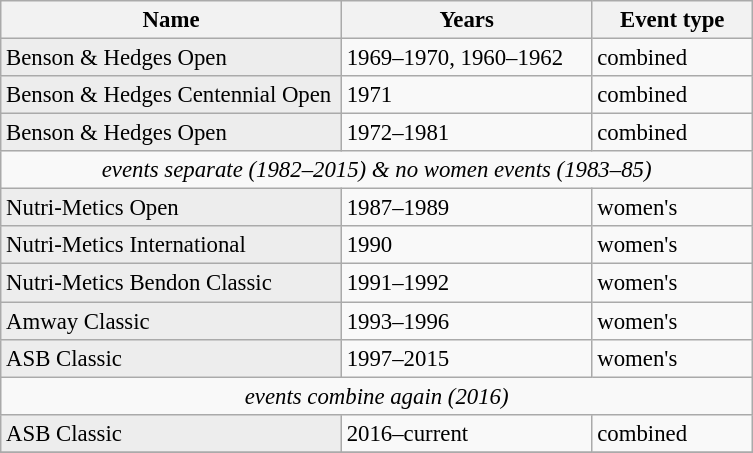<table class="wikitable" style="font-size:95%;">
<tr>
<th style="width:220px;">Name</th>
<th style="width:160px;">Years</th>
<th style="width:100px;">Event type</th>
</tr>
<tr>
<td style="background:#ededed">Benson & Hedges Open</td>
<td>1969–1970, 1960–1962</td>
<td>combined</td>
</tr>
<tr>
<td style="background:#ededed">Benson & Hedges Centennial Open</td>
<td>1971</td>
<td>combined</td>
</tr>
<tr>
<td style="background:#ededed">Benson & Hedges Open</td>
<td>1972–1981</td>
<td>combined</td>
</tr>
<tr>
<td colspan=4 align=center><em>events separate (1982–2015) & no women events (1983–85)</em></td>
</tr>
<tr>
<td style="background:#ededed">Nutri-Metics Open</td>
<td>1987–1989</td>
<td>women's</td>
</tr>
<tr>
<td style="background:#ededed">Nutri-Metics International</td>
<td>1990</td>
<td>women's</td>
</tr>
<tr>
<td style="background:#ededed">Nutri-Metics Bendon Classic</td>
<td>1991–1992</td>
<td>women's</td>
</tr>
<tr>
<td style="background:#ededed">Amway Classic</td>
<td>1993–1996</td>
<td>women's</td>
</tr>
<tr>
<td style="background:#ededed">ASB Classic</td>
<td>1997–2015</td>
<td>women's</td>
</tr>
<tr>
<td colspan=4 align=center><em>events combine again (2016) </em></td>
</tr>
<tr>
<td style="background:#ededed">ASB Classic</td>
<td>2016–current</td>
<td>combined</td>
</tr>
<tr>
</tr>
</table>
